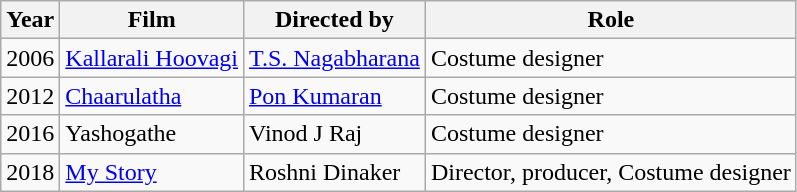<table class="wikitable">
<tr>
<th>Year</th>
<th>Film</th>
<th>Directed by</th>
<th>Role</th>
</tr>
<tr>
<td>2006</td>
<td><a href='#'>Kallarali Hoovagi</a></td>
<td><a href='#'>T.S. Nagabharana</a></td>
<td>Costume designer</td>
</tr>
<tr>
<td>2012</td>
<td><a href='#'>Chaarulatha</a></td>
<td><a href='#'>Pon Kumaran</a></td>
<td>Costume designer</td>
</tr>
<tr>
<td>2016</td>
<td>Yashogathe</td>
<td>Vinod J Raj</td>
<td>Costume designer</td>
</tr>
<tr>
<td>2018</td>
<td><a href='#'>My Story</a></td>
<td>Roshni Dinaker</td>
<td>Director, producer, Costume designer</td>
</tr>
</table>
